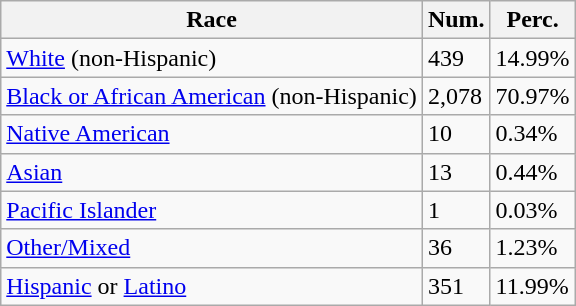<table class="wikitable">
<tr>
<th>Race</th>
<th>Num.</th>
<th>Perc.</th>
</tr>
<tr>
<td><a href='#'>White</a> (non-Hispanic)</td>
<td>439</td>
<td>14.99%</td>
</tr>
<tr>
<td><a href='#'>Black or African American</a> (non-Hispanic)</td>
<td>2,078</td>
<td>70.97%</td>
</tr>
<tr>
<td><a href='#'>Native American</a></td>
<td>10</td>
<td>0.34%</td>
</tr>
<tr>
<td><a href='#'>Asian</a></td>
<td>13</td>
<td>0.44%</td>
</tr>
<tr>
<td><a href='#'>Pacific Islander</a></td>
<td>1</td>
<td>0.03%</td>
</tr>
<tr>
<td><a href='#'>Other/Mixed</a></td>
<td>36</td>
<td>1.23%</td>
</tr>
<tr>
<td><a href='#'>Hispanic</a> or <a href='#'>Latino</a></td>
<td>351</td>
<td>11.99%</td>
</tr>
</table>
